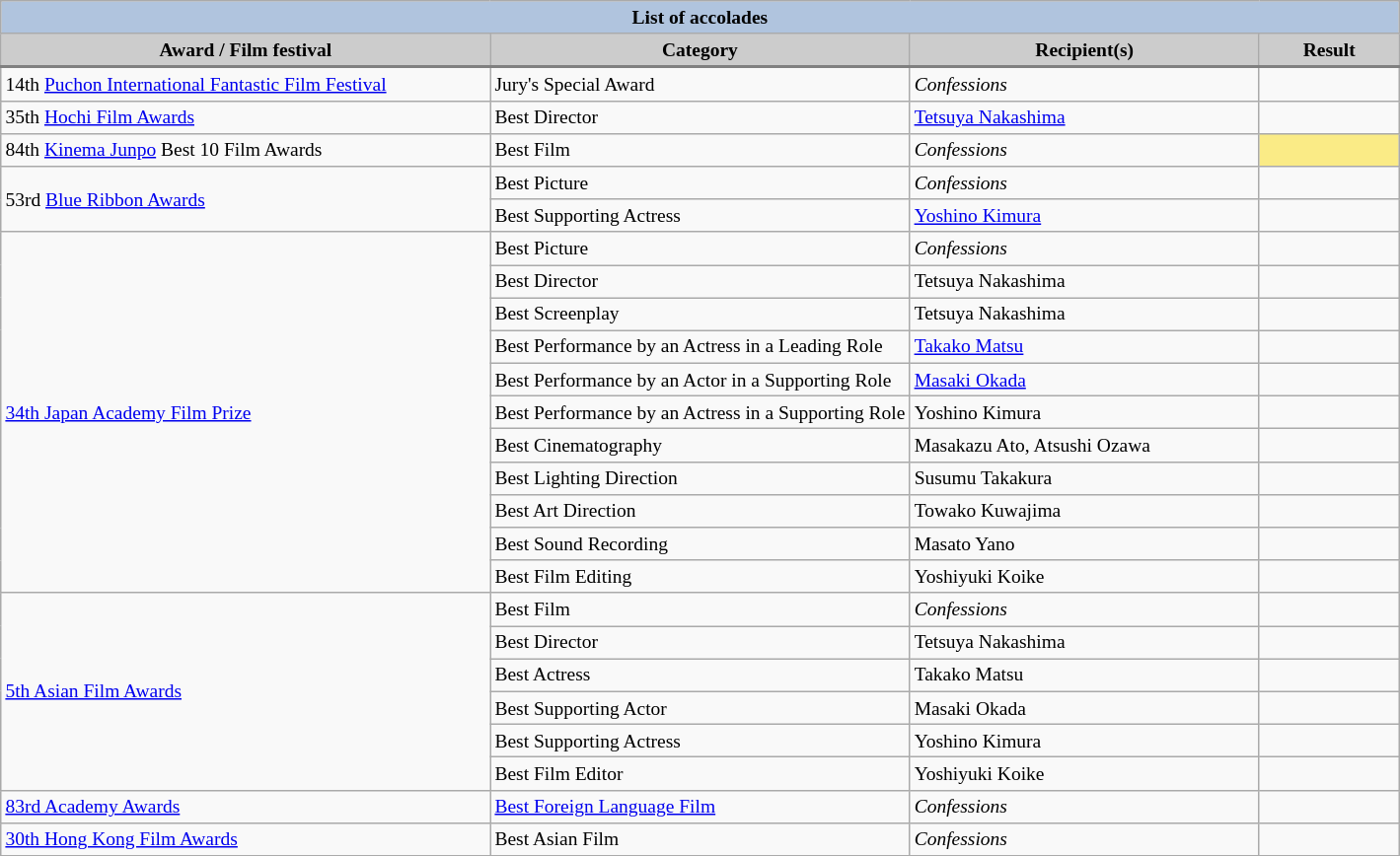<table class="wikitable" style="font-size:small;" ;>
<tr style="text-align:center;">
<th colspan=4 style="background:#B0C4DE;">List of accolades</th>
</tr>
<tr style="text-align:center;">
<th style="background:#ccc; width:35%;">Award / Film festival</th>
<th style="background:#ccc; width:30%;">Category</th>
<th style="background:#ccc; width:25%;">Recipient(s)</th>
<th style="background:#ccc; width:10%;">Result</th>
</tr>
<tr style="border-top:2px solid gray;">
<td>14th <a href='#'>Puchon International Fantastic Film Festival</a></td>
<td>Jury's Special Award</td>
<td><em>Confessions</em></td>
<td></td>
</tr>
<tr>
<td>35th <a href='#'>Hochi Film Awards</a></td>
<td>Best Director</td>
<td><a href='#'>Tetsuya Nakashima</a></td>
<td></td>
</tr>
<tr>
<td>84th <a href='#'>Kinema Junpo</a> Best 10 Film Awards</td>
<td>Best Film</td>
<td><em>Confessions</em></td>
<td style="text-align:center; background:#faeb86;"></td>
</tr>
<tr>
<td rowspan="2">53rd <a href='#'>Blue Ribbon Awards</a></td>
<td>Best Picture</td>
<td><em>Confessions</em></td>
<td></td>
</tr>
<tr>
<td>Best Supporting Actress</td>
<td><a href='#'>Yoshino Kimura</a></td>
<td></td>
</tr>
<tr>
<td rowspan="11"><a href='#'>34th Japan Academy Film Prize</a></td>
<td>Best Picture</td>
<td><em>Confessions</em></td>
<td></td>
</tr>
<tr>
<td>Best Director</td>
<td>Tetsuya Nakashima</td>
<td></td>
</tr>
<tr>
<td>Best Screenplay</td>
<td>Tetsuya Nakashima</td>
<td></td>
</tr>
<tr>
<td>Best Performance by an Actress in a Leading Role</td>
<td><a href='#'>Takako Matsu</a></td>
<td></td>
</tr>
<tr>
<td>Best Performance by an Actor in a Supporting Role</td>
<td><a href='#'>Masaki Okada</a></td>
<td></td>
</tr>
<tr>
<td>Best Performance by an Actress in a Supporting Role</td>
<td>Yoshino Kimura</td>
<td></td>
</tr>
<tr>
<td>Best Cinematography</td>
<td>Masakazu Ato, Atsushi Ozawa</td>
<td></td>
</tr>
<tr>
<td>Best Lighting Direction</td>
<td>Susumu Takakura</td>
<td></td>
</tr>
<tr>
<td>Best Art Direction</td>
<td>Towako Kuwajima</td>
<td></td>
</tr>
<tr>
<td>Best Sound Recording</td>
<td>Masato Yano</td>
<td></td>
</tr>
<tr>
<td>Best Film Editing</td>
<td>Yoshiyuki Koike</td>
<td></td>
</tr>
<tr>
<td rowspan="6"><a href='#'>5th Asian Film Awards</a></td>
<td>Best Film</td>
<td><em>Confessions</em></td>
<td></td>
</tr>
<tr>
<td>Best Director</td>
<td>Tetsuya Nakashima</td>
<td></td>
</tr>
<tr>
<td>Best Actress</td>
<td>Takako Matsu</td>
<td></td>
</tr>
<tr>
<td>Best Supporting Actor</td>
<td>Masaki Okada</td>
<td></td>
</tr>
<tr>
<td>Best Supporting Actress</td>
<td>Yoshino Kimura</td>
<td></td>
</tr>
<tr>
<td>Best Film Editor</td>
<td>Yoshiyuki Koike</td>
<td></td>
</tr>
<tr>
<td rowspan="1"><a href='#'>83rd Academy Awards</a></td>
<td><a href='#'>Best Foreign Language Film</a></td>
<td><em>Confessions</em></td>
<td></td>
</tr>
<tr>
<td><a href='#'>30th Hong Kong Film Awards</a></td>
<td>Best Asian Film</td>
<td><em>Confessions</em></td>
<td></td>
</tr>
<tr>
</tr>
</table>
